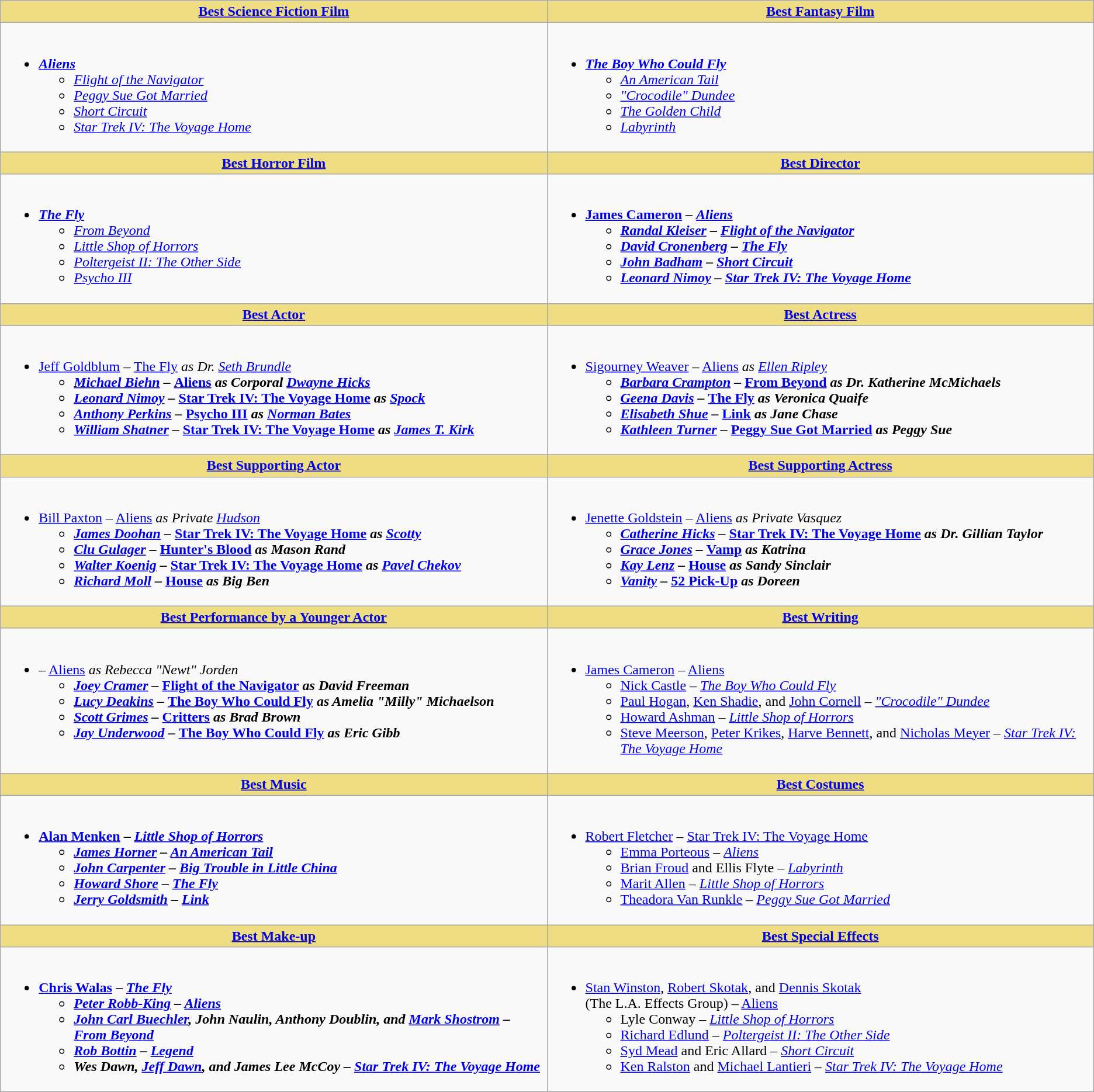<table class=wikitable>
<tr>
<th style="background:#EEDD82; width:50%"><a href='#'>Best Science Fiction Film</a></th>
<th style="background:#EEDD82; width:50%"><a href='#'>Best Fantasy Film</a></th>
</tr>
<tr>
<td valign="top"><br><ul><li><strong><em><a href='#'>Aliens</a></em></strong><ul><li><em><a href='#'>Flight of the Navigator</a></em></li><li><em><a href='#'>Peggy Sue Got Married</a></em></li><li><em><a href='#'>Short Circuit</a></em></li><li><em><a href='#'>Star Trek IV: The Voyage Home</a></em></li></ul></li></ul></td>
<td valign="top"><br><ul><li><strong><em><a href='#'>The Boy Who Could Fly</a></em></strong><ul><li><em><a href='#'>An American Tail</a></em></li><li><em><a href='#'>"Crocodile" Dundee</a></em></li><li><em><a href='#'>The Golden Child</a></em></li><li><em><a href='#'>Labyrinth</a></em></li></ul></li></ul></td>
</tr>
<tr>
<th style="background:#EEDD82; width:50%"><a href='#'>Best Horror Film</a></th>
<th style="background:#EEDD82; width:50%"><a href='#'>Best Director</a></th>
</tr>
<tr>
<td valign="top"><br><ul><li><strong><em><a href='#'>The Fly</a></em></strong><ul><li><em><a href='#'>From Beyond</a></em></li><li><em><a href='#'>Little Shop of Horrors</a></em></li><li><em><a href='#'>Poltergeist II: The Other Side</a></em></li><li><em><a href='#'>Psycho III</a></em></li></ul></li></ul></td>
<td valign="top"><br><ul><li><strong><a href='#'>James Cameron</a> – <em><a href='#'>Aliens</a><strong><em><ul><li><a href='#'>Randal Kleiser</a> – </em><a href='#'>Flight of the Navigator</a><em></li><li><a href='#'>David Cronenberg</a> – </em><a href='#'>The Fly</a><em></li><li><a href='#'>John Badham</a> – </em><a href='#'>Short Circuit</a><em></li><li><a href='#'>Leonard Nimoy</a> – </em><a href='#'>Star Trek IV: The Voyage Home</a><em></li></ul></li></ul></td>
</tr>
<tr>
<th style="background:#EEDD82; width:50%"><a href='#'>Best Actor</a></th>
<th style="background:#EEDD82; width:50%"><a href='#'>Best Actress</a></th>
</tr>
<tr>
<td valign="top"><br><ul><li></strong><a href='#'>Jeff Goldblum</a> – </em><a href='#'>The Fly</a><em> as Dr. <a href='#'>Seth Brundle</a><strong><ul><li><a href='#'>Michael Biehn</a> – </em><a href='#'>Aliens</a><em> as Corporal <a href='#'>Dwayne Hicks</a></li><li><a href='#'>Leonard Nimoy</a> – </em><a href='#'>Star Trek IV: The Voyage Home</a><em> as <a href='#'>Spock</a></li><li><a href='#'>Anthony Perkins</a> – </em><a href='#'>Psycho III</a><em> as <a href='#'>Norman Bates</a></li><li><a href='#'>William Shatner</a> – </em><a href='#'>Star Trek IV: The Voyage Home</a><em> as <a href='#'>James T. Kirk</a></li></ul></li></ul></td>
<td valign="top"><br><ul><li></strong><a href='#'>Sigourney Weaver</a> – </em><a href='#'>Aliens</a><em> as <a href='#'>Ellen Ripley</a><strong><ul><li><a href='#'>Barbara Crampton</a> – </em><a href='#'>From Beyond</a><em> as Dr. Katherine McMichaels</li><li><a href='#'>Geena Davis</a> – </em><a href='#'>The Fly</a><em> as Veronica Quaife</li><li><a href='#'>Elisabeth Shue</a> – </em><a href='#'>Link</a><em> as Jane Chase</li><li><a href='#'>Kathleen Turner</a> – </em><a href='#'>Peggy Sue Got Married</a><em> as Peggy Sue</li></ul></li></ul></td>
</tr>
<tr>
<th style="background:#EEDD82; width:50%"><a href='#'>Best Supporting Actor</a></th>
<th style="background:#EEDD82; width:50%"><a href='#'>Best Supporting Actress</a></th>
</tr>
<tr>
<td valign="top"><br><ul><li></strong><a href='#'>Bill Paxton</a> – </em><a href='#'>Aliens</a><em> as Private <a href='#'>Hudson</a><strong><ul><li><a href='#'>James Doohan</a> – </em><a href='#'>Star Trek IV: The Voyage Home</a><em> as <a href='#'>Scotty</a></li><li><a href='#'>Clu Gulager</a> – </em><a href='#'>Hunter's Blood</a><em> as Mason Rand</li><li><a href='#'>Walter Koenig</a> – </em><a href='#'>Star Trek IV: The Voyage Home</a><em> as <a href='#'>Pavel Chekov</a></li><li><a href='#'>Richard Moll</a> – </em><a href='#'>House</a><em> as Big Ben</li></ul></li></ul></td>
<td valign="top"><br><ul><li></strong><a href='#'>Jenette Goldstein</a> – </em><a href='#'>Aliens</a><em> as Private Vasquez<strong><ul><li><a href='#'>Catherine Hicks</a> – </em><a href='#'>Star Trek IV: The Voyage Home</a><em> as Dr. Gillian Taylor</li><li><a href='#'>Grace Jones</a> – </em><a href='#'>Vamp</a><em> as Katrina</li><li><a href='#'>Kay Lenz</a> – </em><a href='#'>House</a><em> as Sandy Sinclair</li><li><a href='#'>Vanity</a> – </em><a href='#'>52 Pick-Up</a><em> as Doreen</li></ul></li></ul></td>
</tr>
<tr>
<th style="background:#EEDD82; width:50%"><a href='#'>Best Performance by a Younger Actor</a></th>
<th style="background:#EEDD82; width:50%"><a href='#'>Best Writing</a></th>
</tr>
<tr>
<td valign="top"><br><ul><li></strong> – </em><a href='#'>Aliens</a><em> as Rebecca "Newt" Jorden<strong><ul><li><a href='#'>Joey Cramer</a> – </em><a href='#'>Flight of the Navigator</a><em> as David Freeman</li><li><a href='#'>Lucy Deakins</a> – </em><a href='#'>The Boy Who Could Fly</a><em> as Amelia "Milly" Michaelson</li><li><a href='#'>Scott Grimes</a> – </em><a href='#'>Critters</a><em> as Brad Brown</li><li><a href='#'>Jay Underwood</a> – </em><a href='#'>The Boy Who Could Fly</a><em> as Eric Gibb</li></ul></li></ul></td>
<td valign="top"><br><ul><li></strong><a href='#'>James Cameron</a> – </em><a href='#'>Aliens</a></em></strong><ul><li><a href='#'>Nick Castle</a> – <em><a href='#'>The Boy Who Could Fly</a></em></li><li><a href='#'>Paul Hogan</a>, <a href='#'>Ken Shadie</a>, and <a href='#'>John Cornell</a> – <em><a href='#'>"Crocodile" Dundee</a></em></li><li><a href='#'>Howard Ashman</a> – <em><a href='#'>Little Shop of Horrors</a></em></li><li><a href='#'>Steve Meerson</a>, <a href='#'>Peter Krikes</a>, <a href='#'>Harve Bennett</a>, and <a href='#'>Nicholas Meyer</a> – <em><a href='#'>Star Trek IV: The Voyage Home</a></em></li></ul></li></ul></td>
</tr>
<tr>
<th style="background:#EEDD82; width:50%"><a href='#'>Best Music</a></th>
<th style="background:#EEDD82; width:50%"><a href='#'>Best Costumes</a></th>
</tr>
<tr>
<td valign="top"><br><ul><li><strong><a href='#'>Alan Menken</a> – <em><a href='#'>Little Shop of Horrors</a><strong><em><ul><li><a href='#'>James Horner</a> – </em><a href='#'>An American Tail</a><em></li><li><a href='#'>John Carpenter</a> – </em><a href='#'>Big Trouble in Little China</a><em></li><li><a href='#'>Howard Shore</a> – </em><a href='#'>The Fly</a><em></li><li><a href='#'>Jerry Goldsmith</a> – </em><a href='#'>Link</a><em></li></ul></li></ul></td>
<td valign="top"><br><ul><li></strong><a href='#'>Robert Fletcher</a> – </em><a href='#'>Star Trek IV: The Voyage Home</a></em></strong><ul><li><a href='#'>Emma Porteous</a> – <em><a href='#'>Aliens</a></em></li><li><a href='#'>Brian Froud</a> and Ellis Flyte – <em><a href='#'>Labyrinth</a></em></li><li><a href='#'>Marit Allen</a> – <em><a href='#'>Little Shop of Horrors</a></em></li><li><a href='#'>Theadora Van Runkle</a> – <em><a href='#'>Peggy Sue Got Married</a></em></li></ul></li></ul></td>
</tr>
<tr>
<th style="background:#EEDD82; width:50%"><a href='#'>Best Make-up</a></th>
<th style="background:#EEDD82; width:50%"><a href='#'>Best Special Effects</a></th>
</tr>
<tr>
<td valign="top"><br><ul><li><strong><a href='#'>Chris Walas</a> – <em><a href='#'>The Fly</a><strong><em><ul><li><a href='#'>Peter Robb-King</a> – </em><a href='#'>Aliens</a><em></li><li><a href='#'>John Carl Buechler</a>, John Naulin, Anthony Doublin, and <a href='#'>Mark Shostrom</a> – </em><a href='#'>From Beyond</a><em></li><li><a href='#'>Rob Bottin</a> – </em><a href='#'>Legend</a><em></li><li>Wes Dawn, <a href='#'>Jeff Dawn</a>, and James Lee McCoy – </em><a href='#'>Star Trek IV: The Voyage Home</a><em></li></ul></li></ul></td>
<td valign="top"><br><ul><li></strong><a href='#'>Stan Winston</a>, <a href='#'>Robert Skotak</a>, and <a href='#'>Dennis Skotak</a><br>(The L.A. Effects Group) – </em><a href='#'>Aliens</a></em></strong><ul><li>Lyle Conway – <em><a href='#'>Little Shop of Horrors</a></em></li><li><a href='#'>Richard Edlund</a> – <em><a href='#'>Poltergeist II: The Other Side</a></em></li><li><a href='#'>Syd Mead</a> and Eric Allard – <em><a href='#'>Short Circuit</a></em></li><li><a href='#'>Ken Ralston</a> and <a href='#'>Michael Lantieri</a> – <em><a href='#'>Star Trek IV: The Voyage Home</a></em></li></ul></li></ul></td>
</tr>
</table>
